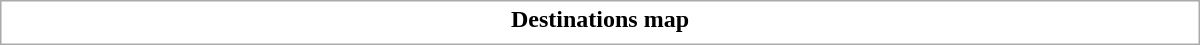<table class="collapsible uncollapsed" style="border:1px #aaa solid; width:50em; margin:0.2em auto">
<tr>
<th>Destinations map</th>
</tr>
<tr>
<td></td>
</tr>
</table>
